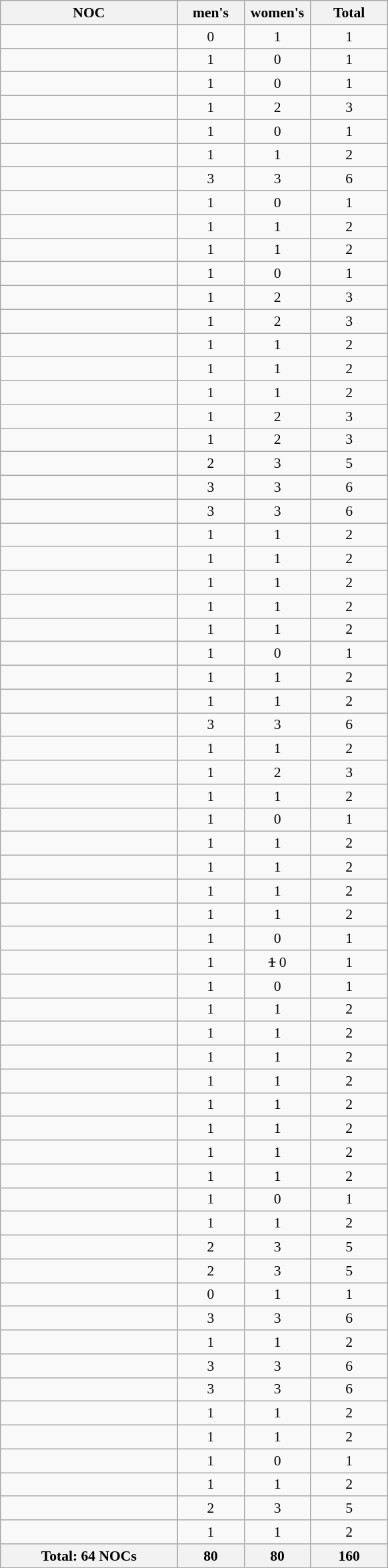<table class="wikitable sortable" style="text-align:center; font-size:90%">
<tr>
<th width=170 align=left>NOC</th>
<th width=60>men's</th>
<th width=60>women's</th>
<th width=70>Total</th>
</tr>
<tr>
<td align=left></td>
<td>0</td>
<td>1</td>
<td>1</td>
</tr>
<tr>
<td align=left></td>
<td>1</td>
<td>0</td>
<td>1</td>
</tr>
<tr>
<td align=left></td>
<td>1</td>
<td>0</td>
<td>1</td>
</tr>
<tr>
<td align=left></td>
<td>1</td>
<td>2</td>
<td>3</td>
</tr>
<tr>
<td align=left></td>
<td>1</td>
<td>0</td>
<td>1</td>
</tr>
<tr>
<td align=left></td>
<td>1</td>
<td>1</td>
<td>2</td>
</tr>
<tr>
<td align=left></td>
<td>3</td>
<td>3</td>
<td>6</td>
</tr>
<tr>
<td align=left></td>
<td>1</td>
<td>0</td>
<td>1</td>
</tr>
<tr>
<td align=left></td>
<td>1</td>
<td>1</td>
<td>2</td>
</tr>
<tr>
<td align=left></td>
<td>1</td>
<td>1</td>
<td>2</td>
</tr>
<tr>
<td align=left></td>
<td>1</td>
<td>0</td>
<td>1</td>
</tr>
<tr>
<td align=left></td>
<td>1</td>
<td>2</td>
<td>3</td>
</tr>
<tr>
<td align=left></td>
<td>1</td>
<td>2</td>
<td>3</td>
</tr>
<tr>
<td align=left></td>
<td>1</td>
<td>1</td>
<td>2</td>
</tr>
<tr>
<td align=left></td>
<td>1</td>
<td>1</td>
<td>2</td>
</tr>
<tr>
<td align=left></td>
<td>1</td>
<td>1</td>
<td>2</td>
</tr>
<tr>
<td align=left></td>
<td>1</td>
<td>2</td>
<td>3</td>
</tr>
<tr>
<td align=left></td>
<td>1</td>
<td>2</td>
<td>3</td>
</tr>
<tr>
<td align=left></td>
<td>2</td>
<td>3</td>
<td>5</td>
</tr>
<tr>
<td align=left></td>
<td>3</td>
<td>3</td>
<td>6</td>
</tr>
<tr>
<td align=left></td>
<td>3</td>
<td>3</td>
<td>6</td>
</tr>
<tr>
<td align=left></td>
<td>1</td>
<td>1</td>
<td>2</td>
</tr>
<tr>
<td align=left></td>
<td>1</td>
<td>1</td>
<td>2</td>
</tr>
<tr>
<td align=left></td>
<td>1</td>
<td>1</td>
<td>2</td>
</tr>
<tr>
<td align=left></td>
<td>1</td>
<td>1</td>
<td>2</td>
</tr>
<tr>
<td align=left></td>
<td>1</td>
<td>1</td>
<td>2</td>
</tr>
<tr>
<td align=left></td>
<td>1</td>
<td>0</td>
<td>1</td>
</tr>
<tr>
<td align=left></td>
<td>1</td>
<td>1</td>
<td>2</td>
</tr>
<tr>
<td align=left></td>
<td>1</td>
<td>1</td>
<td>2</td>
</tr>
<tr>
<td align=left></td>
<td>3</td>
<td>3</td>
<td>6</td>
</tr>
<tr>
<td align=left></td>
<td>1</td>
<td>1</td>
<td>2</td>
</tr>
<tr>
<td align=left></td>
<td>1</td>
<td>2</td>
<td>3</td>
</tr>
<tr>
<td align=left></td>
<td>1</td>
<td>1</td>
<td>2</td>
</tr>
<tr>
<td align=left></td>
<td>1</td>
<td>0</td>
<td>1</td>
</tr>
<tr>
<td align=left></td>
<td>1</td>
<td>1</td>
<td>2</td>
</tr>
<tr>
<td align=left></td>
<td>1</td>
<td>1</td>
<td>2</td>
</tr>
<tr>
<td align=left></td>
<td>1</td>
<td>1</td>
<td>2</td>
</tr>
<tr>
<td align=left></td>
<td>1</td>
<td>1</td>
<td>2</td>
</tr>
<tr>
<td align=left></td>
<td>1</td>
<td>0</td>
<td>1</td>
</tr>
<tr>
<td align=left></td>
<td>1</td>
<td><s>1</s> 0</td>
<td>1</td>
</tr>
<tr>
<td align=left></td>
<td>1</td>
<td>0</td>
<td>1</td>
</tr>
<tr>
<td align=left></td>
<td>1</td>
<td>1</td>
<td>2</td>
</tr>
<tr>
<td align=left></td>
<td>1</td>
<td>1</td>
<td>2</td>
</tr>
<tr>
<td align=left></td>
<td>1</td>
<td>1</td>
<td>2</td>
</tr>
<tr>
<td align=left></td>
<td>1</td>
<td>1</td>
<td>2</td>
</tr>
<tr>
<td align=left></td>
<td>1</td>
<td>1</td>
<td>2</td>
</tr>
<tr>
<td align=left></td>
<td>1</td>
<td>1</td>
<td>2</td>
</tr>
<tr>
<td align=left></td>
<td>1</td>
<td>1</td>
<td>2</td>
</tr>
<tr>
<td align=left></td>
<td>1</td>
<td>1</td>
<td>2</td>
</tr>
<tr>
<td align=left></td>
<td>1</td>
<td>0</td>
<td>1</td>
</tr>
<tr>
<td align=left></td>
<td>1</td>
<td>1</td>
<td>2</td>
</tr>
<tr>
<td align=left></td>
<td>2</td>
<td>3</td>
<td>5</td>
</tr>
<tr>
<td align=left></td>
<td>2</td>
<td>3</td>
<td>5</td>
</tr>
<tr>
<td align=left></td>
<td>0</td>
<td>1</td>
<td>1</td>
</tr>
<tr>
<td align=left></td>
<td>3</td>
<td>3</td>
<td>6</td>
</tr>
<tr>
<td align=left></td>
<td>1</td>
<td>1</td>
<td>2</td>
</tr>
<tr>
<td align=left></td>
<td>3</td>
<td>3</td>
<td>6</td>
</tr>
<tr>
<td align=left></td>
<td>3</td>
<td>3</td>
<td>6</td>
</tr>
<tr>
<td align=left></td>
<td>1</td>
<td>1</td>
<td>2</td>
</tr>
<tr>
<td align=left></td>
<td>1</td>
<td>1</td>
<td>2</td>
</tr>
<tr>
<td align=left></td>
<td>1</td>
<td>0</td>
<td>1</td>
</tr>
<tr>
<td align=left></td>
<td>1</td>
<td>1</td>
<td>2</td>
</tr>
<tr>
<td align=left></td>
<td>2</td>
<td>3</td>
<td>5</td>
</tr>
<tr>
<td align=left></td>
<td>1</td>
<td>1</td>
<td>2</td>
</tr>
<tr>
<th>Total: 64 NOCs</th>
<th>80</th>
<th>80</th>
<th>160</th>
</tr>
</table>
